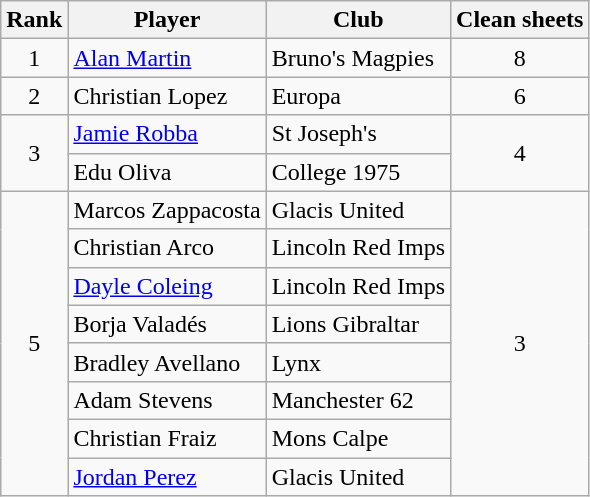<table class="wikitable" style="text-align:center">
<tr>
<th>Rank</th>
<th>Player</th>
<th>Club</th>
<th>Clean sheets</th>
</tr>
<tr>
<td>1</td>
<td align="left"> <a href='#'>Alan Martin</a></td>
<td align="left">Bruno's Magpies</td>
<td>8</td>
</tr>
<tr>
<td rowspan=1>2</td>
<td align="left"> Christian Lopez</td>
<td align="left">Europa</td>
<td rowspan=1>6</td>
</tr>
<tr>
<td rowspan=2>3</td>
<td align="left"> <a href='#'>Jamie Robba</a></td>
<td align="left">St Joseph's</td>
<td rowspan=2>4</td>
</tr>
<tr>
<td align="left"> Edu Oliva</td>
<td align="left">College 1975</td>
</tr>
<tr>
<td rowspan=8>5</td>
<td align="left"> Marcos Zappacosta</td>
<td align="left">Glacis United</td>
<td rowspan=8>3</td>
</tr>
<tr>
<td align="left"> Christian Arco</td>
<td align="left">Lincoln Red Imps</td>
</tr>
<tr>
<td align="left"> <a href='#'>Dayle Coleing</a></td>
<td align="left">Lincoln Red Imps</td>
</tr>
<tr>
<td align="left"> Borja Valadés</td>
<td align="left">Lions Gibraltar</td>
</tr>
<tr>
<td align="left"> Bradley Avellano</td>
<td align="left">Lynx</td>
</tr>
<tr>
<td align="left"> Adam Stevens</td>
<td align="left">Manchester 62</td>
</tr>
<tr>
<td align="left"> Christian Fraiz</td>
<td align="left">Mons Calpe</td>
</tr>
<tr>
<td align="left"> <a href='#'>Jordan Perez</a></td>
<td align="left">Glacis United</td>
</tr>
</table>
